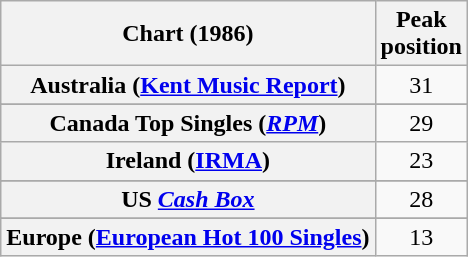<table class="wikitable sortable plainrowheaders" style="text-align:center">
<tr>
<th scope="col">Chart (1986)</th>
<th scope="col">Peak<br>position</th>
</tr>
<tr>
<th scope="row">Australia (<a href='#'>Kent Music Report</a>)</th>
<td>31</td>
</tr>
<tr>
</tr>
<tr>
</tr>
<tr>
<th scope="row">Canada Top Singles (<em><a href='#'>RPM</a></em>)</th>
<td>29</td>
</tr>
<tr>
<th scope="row">Ireland (<a href='#'>IRMA</a>)</th>
<td>23</td>
</tr>
<tr>
</tr>
<tr>
</tr>
<tr>
</tr>
<tr>
</tr>
<tr>
</tr>
<tr>
<th scope="row">US <em><a href='#'>Cash Box</a></em></th>
<td>28</td>
</tr>
<tr>
</tr>
<tr>
<th scope="row">Europe (<a href='#'>European Hot 100 Singles</a>)</th>
<td>13</td>
</tr>
</table>
